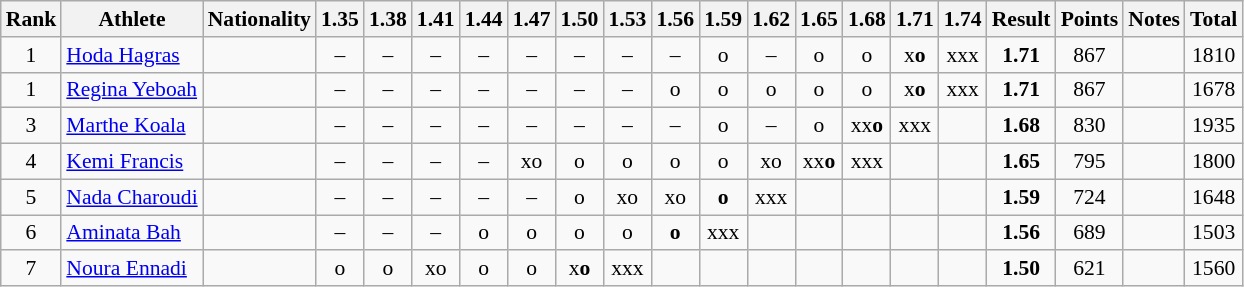<table class="wikitable sortable" style="text-align:center; font-size:90%">
<tr>
<th>Rank</th>
<th>Athlete</th>
<th>Nationality</th>
<th>1.35</th>
<th>1.38</th>
<th>1.41</th>
<th>1.44</th>
<th>1.47</th>
<th>1.50</th>
<th>1.53</th>
<th>1.56</th>
<th>1.59</th>
<th>1.62</th>
<th>1.65</th>
<th>1.68</th>
<th>1.71</th>
<th>1.74</th>
<th>Result</th>
<th>Points</th>
<th>Notes</th>
<th>Total</th>
</tr>
<tr>
<td>1</td>
<td align="left"><a href='#'>Hoda Hagras</a></td>
<td align=left></td>
<td>–</td>
<td>–</td>
<td>–</td>
<td>–</td>
<td>–</td>
<td>–</td>
<td>–</td>
<td>–</td>
<td>o</td>
<td>–</td>
<td>o</td>
<td>o</td>
<td>x<strong>o</strong></td>
<td>xxx</td>
<td><strong>1.71</strong></td>
<td>867</td>
<td></td>
<td>1810</td>
</tr>
<tr>
<td>1</td>
<td align="left"><a href='#'>Regina Yeboah</a></td>
<td align=left></td>
<td>–</td>
<td>–</td>
<td>–</td>
<td>–</td>
<td>–</td>
<td>–</td>
<td>–</td>
<td>o</td>
<td>o</td>
<td>o</td>
<td>o</td>
<td>o</td>
<td>x<strong>o</strong></td>
<td>xxx</td>
<td><strong>1.71</strong></td>
<td>867</td>
<td></td>
<td>1678</td>
</tr>
<tr>
<td>3</td>
<td align="left"><a href='#'>Marthe Koala</a></td>
<td align=left></td>
<td>–</td>
<td>–</td>
<td>–</td>
<td>–</td>
<td>–</td>
<td>–</td>
<td>–</td>
<td>–</td>
<td>o</td>
<td>–</td>
<td>o</td>
<td>xx<strong>o</strong></td>
<td>xxx</td>
<td></td>
<td><strong>1.68</strong></td>
<td>830</td>
<td></td>
<td>1935</td>
</tr>
<tr>
<td>4</td>
<td align="left"><a href='#'>Kemi Francis</a></td>
<td align=left></td>
<td>–</td>
<td>–</td>
<td>–</td>
<td>–</td>
<td>xo</td>
<td>o</td>
<td>o</td>
<td>o</td>
<td>o</td>
<td>xo</td>
<td>xx<strong>o</strong></td>
<td>xxx</td>
<td></td>
<td></td>
<td><strong>1.65</strong></td>
<td>795</td>
<td></td>
<td>1800</td>
</tr>
<tr>
<td>5</td>
<td align="left"><a href='#'>Nada Charoudi</a></td>
<td align=left></td>
<td>–</td>
<td>–</td>
<td>–</td>
<td>–</td>
<td>–</td>
<td>o</td>
<td>xo</td>
<td>xo</td>
<td><strong>o</strong></td>
<td>xxx</td>
<td></td>
<td></td>
<td></td>
<td></td>
<td><strong>1.59</strong></td>
<td>724</td>
<td></td>
<td>1648</td>
</tr>
<tr>
<td>6</td>
<td align="left"><a href='#'>Aminata Bah</a></td>
<td align=left></td>
<td>–</td>
<td>–</td>
<td>–</td>
<td>o</td>
<td>o</td>
<td>o</td>
<td>o</td>
<td><strong>o</strong></td>
<td>xxx</td>
<td></td>
<td></td>
<td></td>
<td></td>
<td></td>
<td><strong>1.56</strong></td>
<td>689</td>
<td></td>
<td>1503</td>
</tr>
<tr>
<td>7</td>
<td align="left"><a href='#'>Noura Ennadi</a></td>
<td align=left></td>
<td>o</td>
<td>o</td>
<td>xo</td>
<td>o</td>
<td>o</td>
<td>x<strong>o</strong></td>
<td>xxx</td>
<td></td>
<td></td>
<td></td>
<td></td>
<td></td>
<td></td>
<td></td>
<td><strong>1.50</strong></td>
<td>621</td>
<td></td>
<td>1560</td>
</tr>
</table>
